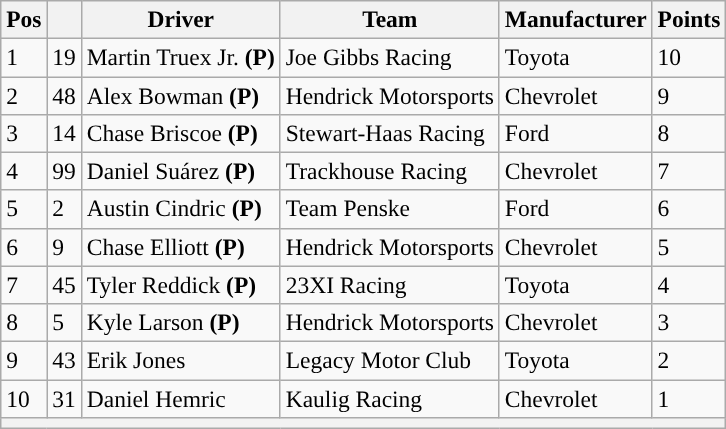<table class="wikitable" style="font-size:98%">
<tr>
<th>Pos</th>
<th></th>
<th>Driver</th>
<th>Team</th>
<th>Manufacturer</th>
<th>Points</th>
</tr>
<tr>
<td>1</td>
<td>19</td>
<td>Martin Truex Jr. <strong>(P)</strong></td>
<td>Joe Gibbs Racing</td>
<td>Toyota</td>
<td>10</td>
</tr>
<tr>
<td>2</td>
<td>48</td>
<td>Alex Bowman <strong>(P)</strong></td>
<td>Hendrick Motorsports</td>
<td>Chevrolet</td>
<td>9</td>
</tr>
<tr>
<td>3</td>
<td>14</td>
<td>Chase Briscoe <strong>(P)</strong></td>
<td>Stewart-Haas Racing</td>
<td>Ford</td>
<td>8</td>
</tr>
<tr>
<td>4</td>
<td>99</td>
<td>Daniel Suárez <strong>(P)</strong></td>
<td>Trackhouse Racing</td>
<td>Chevrolet</td>
<td>7</td>
</tr>
<tr>
<td>5</td>
<td>2</td>
<td>Austin Cindric <strong>(P)</strong></td>
<td>Team Penske</td>
<td>Ford</td>
<td>6</td>
</tr>
<tr>
<td>6</td>
<td>9</td>
<td>Chase Elliott <strong>(P)</strong></td>
<td>Hendrick Motorsports</td>
<td>Chevrolet</td>
<td>5</td>
</tr>
<tr>
<td>7</td>
<td>45</td>
<td>Tyler Reddick <strong>(P)</strong></td>
<td>23XI Racing</td>
<td>Toyota</td>
<td>4</td>
</tr>
<tr>
<td>8</td>
<td>5</td>
<td>Kyle Larson <strong>(P)</strong></td>
<td>Hendrick Motorsports</td>
<td>Chevrolet</td>
<td>3</td>
</tr>
<tr>
<td>9</td>
<td>43</td>
<td>Erik Jones</td>
<td>Legacy Motor Club</td>
<td>Toyota</td>
<td>2</td>
</tr>
<tr>
<td>10</td>
<td>31</td>
<td>Daniel Hemric</td>
<td>Kaulig Racing</td>
<td>Chevrolet</td>
<td>1</td>
</tr>
<tr>
<th colspan="6"></th>
</tr>
</table>
